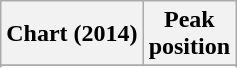<table class="wikitable sortable plainrowheaders" style="text-align: center;">
<tr>
<th scope="col">Chart (2014)</th>
<th scope="col">Peak<br>position</th>
</tr>
<tr>
</tr>
<tr>
</tr>
<tr>
</tr>
<tr>
</tr>
<tr>
</tr>
<tr>
</tr>
<tr>
</tr>
<tr>
</tr>
</table>
